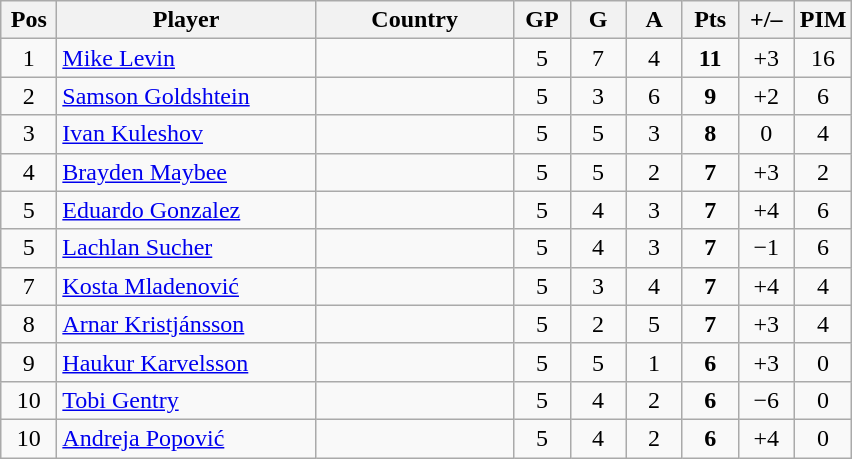<table class="wikitable sortable" style="text-align: center;">
<tr>
<th width=30>Pos</th>
<th width=165>Player</th>
<th width=125>Country</th>
<th width=30>GP</th>
<th width=30>G</th>
<th width=30>A</th>
<th width=30>Pts</th>
<th width=30>+/–</th>
<th width=30>PIM</th>
</tr>
<tr>
<td>1</td>
<td align=left><a href='#'>Mike Levin</a></td>
<td align=left></td>
<td>5</td>
<td>7</td>
<td>4</td>
<td><strong>11</strong></td>
<td>+3</td>
<td>16</td>
</tr>
<tr>
<td>2</td>
<td align=left><a href='#'>Samson Goldshtein</a></td>
<td align=left></td>
<td>5</td>
<td>3</td>
<td>6</td>
<td><strong>9</strong></td>
<td>+2</td>
<td>6</td>
</tr>
<tr>
<td>3</td>
<td align=left><a href='#'>Ivan Kuleshov</a></td>
<td align=left></td>
<td>5</td>
<td>5</td>
<td>3</td>
<td><strong>8</strong></td>
<td>0</td>
<td>4</td>
</tr>
<tr>
<td>4</td>
<td align=left><a href='#'>Brayden Maybee</a></td>
<td align=left></td>
<td>5</td>
<td>5</td>
<td>2</td>
<td><strong>7</strong></td>
<td>+3</td>
<td>2</td>
</tr>
<tr>
<td>5</td>
<td align=left><a href='#'>Eduardo Gonzalez</a></td>
<td align=left></td>
<td>5</td>
<td>4</td>
<td>3</td>
<td><strong>7</strong></td>
<td>+4</td>
<td>6</td>
</tr>
<tr>
<td>5</td>
<td align=left><a href='#'>Lachlan Sucher</a></td>
<td align=left></td>
<td>5</td>
<td>4</td>
<td>3</td>
<td><strong>7</strong></td>
<td>−1</td>
<td>6</td>
</tr>
<tr>
<td>7</td>
<td align=left><a href='#'>Kosta Mladenović</a></td>
<td align=left></td>
<td>5</td>
<td>3</td>
<td>4</td>
<td><strong>7</strong></td>
<td>+4</td>
<td>4</td>
</tr>
<tr>
<td>8</td>
<td align=left><a href='#'>Arnar Kristjánsson</a></td>
<td align=left></td>
<td>5</td>
<td>2</td>
<td>5</td>
<td><strong>7</strong></td>
<td>+3</td>
<td>4</td>
</tr>
<tr>
<td>9</td>
<td align=left><a href='#'>Haukur Karvelsson</a></td>
<td align=left></td>
<td>5</td>
<td>5</td>
<td>1</td>
<td><strong>6</strong></td>
<td>+3</td>
<td>0</td>
</tr>
<tr>
<td>10</td>
<td align=left><a href='#'>Tobi Gentry</a></td>
<td align=left></td>
<td>5</td>
<td>4</td>
<td>2</td>
<td><strong>6</strong></td>
<td>−6</td>
<td>0</td>
</tr>
<tr>
<td>10</td>
<td align=left><a href='#'>Andreja Popović</a></td>
<td align=left></td>
<td>5</td>
<td>4</td>
<td>2</td>
<td><strong>6</strong></td>
<td>+4</td>
<td>0</td>
</tr>
</table>
